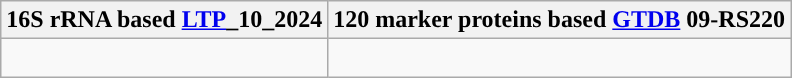<table class="wikitable">
<tr>
<th colspan=1>16S rRNA based <a href='#'>LTP</a>_10_2024</th>
<th colspan=1>120 marker proteins based <a href='#'>GTDB</a> 09-RS220</th>
</tr>
<tr>
<td style="vertical-align:top"><br></td>
<td><br></td>
</tr>
</table>
